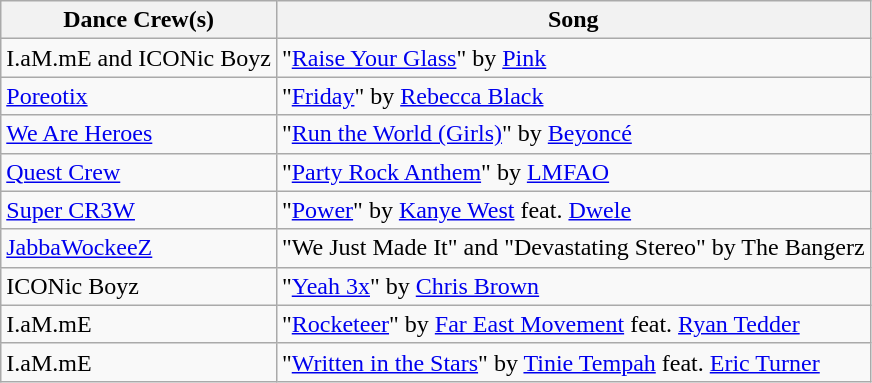<table class="wikitable">
<tr>
<th>Dance Crew(s)</th>
<th>Song</th>
</tr>
<tr>
<td>I.aM.mE and ICONic Boyz</td>
<td>"<a href='#'>Raise Your Glass</a>" by <a href='#'>Pink</a></td>
</tr>
<tr>
<td><a href='#'>Poreotix</a></td>
<td>"<a href='#'>Friday</a>" by <a href='#'>Rebecca Black</a></td>
</tr>
<tr>
<td><a href='#'>We Are Heroes</a></td>
<td>"<a href='#'>Run the World (Girls)</a>" by <a href='#'>Beyoncé</a></td>
</tr>
<tr>
<td><a href='#'>Quest Crew</a></td>
<td>"<a href='#'>Party Rock Anthem</a>" by <a href='#'>LMFAO</a></td>
</tr>
<tr>
<td><a href='#'>Super CR3W</a></td>
<td>"<a href='#'>Power</a>" by <a href='#'>Kanye West</a> feat. <a href='#'>Dwele</a></td>
</tr>
<tr>
<td><a href='#'>JabbaWockeeZ</a></td>
<td>"We Just Made It" and "Devastating Stereo" by The Bangerz</td>
</tr>
<tr>
<td>ICONic Boyz</td>
<td>"<a href='#'>Yeah 3x</a>" by <a href='#'>Chris Brown</a></td>
</tr>
<tr>
<td>I.aM.mE</td>
<td>"<a href='#'>Rocketeer</a>" by <a href='#'>Far East Movement</a> feat. <a href='#'>Ryan Tedder</a></td>
</tr>
<tr>
<td>I.aM.mE</td>
<td>"<a href='#'>Written in the Stars</a>" by <a href='#'>Tinie Tempah</a> feat. <a href='#'>Eric Turner</a></td>
</tr>
</table>
